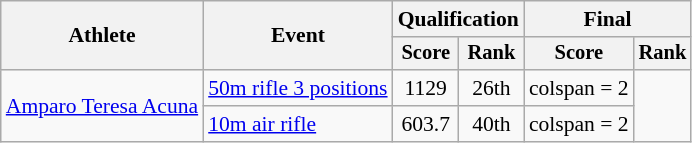<table class="wikitable" style="font-size:90%">
<tr>
<th rowspan=2>Athlete</th>
<th rowspan=2>Event</th>
<th colspan=2>Qualification</th>
<th colspan=2>Final</th>
</tr>
<tr style="font-size:95%">
<th>Score</th>
<th>Rank</th>
<th>Score</th>
<th>Rank</th>
</tr>
<tr align=center>
<td rowspan=2 align=left><a href='#'>Amparo Teresa Acuna</a></td>
<td><a href='#'>50m rifle 3 positions</a></td>
<td align=center>1129</td>
<td align=center>26th</td>
<td>colspan = 2 </td>
</tr>
<tr>
<td><a href='#'>10m air rifle</a></td>
<td align=center>603.7</td>
<td align=center>40th</td>
<td>colspan = 2 </td>
</tr>
</table>
